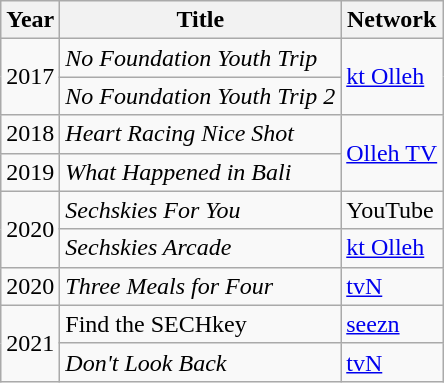<table class="wikitable">
<tr>
<th>Year</th>
<th>Title</th>
<th>Network</th>
</tr>
<tr>
<td rowspan="2">2017</td>
<td><em>No Foundation Youth Trip</em></td>
<td rowspan="2"><a href='#'>kt Olleh</a></td>
</tr>
<tr>
<td><em>No Foundation Youth Trip 2</em></td>
</tr>
<tr>
<td>2018</td>
<td><em>Heart Racing Nice Shot</em></td>
<td rowspan="2"><a href='#'>Olleh TV</a></td>
</tr>
<tr>
<td>2019</td>
<td><em>What Happened in Bali</em></td>
</tr>
<tr>
<td rowspan="2">2020</td>
<td><em>Sechskies For You</em></td>
<td>YouTube</td>
</tr>
<tr>
<td><em>Sechskies Arcade</em></td>
<td><a href='#'>kt Olleh</a></td>
</tr>
<tr>
<td>2020</td>
<td><em>Three Meals for Four</em></td>
<td><a href='#'>tvN</a></td>
</tr>
<tr>
<td rowspan="2">2021</td>
<td>Find the SECHkey</td>
<td><a href='#'>seezn</a></td>
</tr>
<tr>
<td><em>Don't Look Back</em></td>
<td><a href='#'>tvN</a></td>
</tr>
</table>
